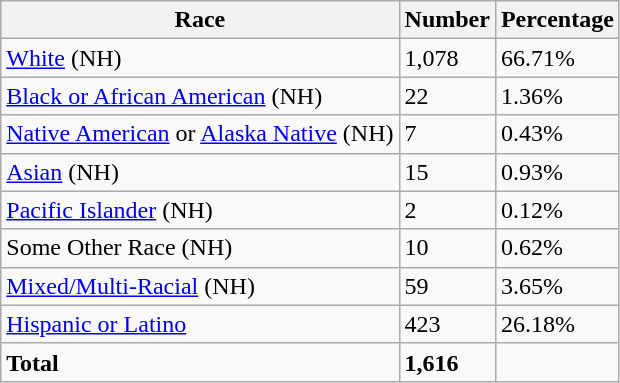<table class="wikitable">
<tr>
<th>Race</th>
<th>Number</th>
<th>Percentage</th>
</tr>
<tr>
<td><a href='#'>White</a> (NH)</td>
<td>1,078</td>
<td>66.71%</td>
</tr>
<tr>
<td><a href='#'>Black or African American</a> (NH)</td>
<td>22</td>
<td>1.36%</td>
</tr>
<tr>
<td><a href='#'>Native American</a> or <a href='#'>Alaska Native</a> (NH)</td>
<td>7</td>
<td>0.43%</td>
</tr>
<tr>
<td><a href='#'>Asian</a> (NH)</td>
<td>15</td>
<td>0.93%</td>
</tr>
<tr>
<td><a href='#'>Pacific Islander</a> (NH)</td>
<td>2</td>
<td>0.12%</td>
</tr>
<tr>
<td>Some Other Race (NH)</td>
<td>10</td>
<td>0.62%</td>
</tr>
<tr>
<td><a href='#'>Mixed/Multi-Racial</a> (NH)</td>
<td>59</td>
<td>3.65%</td>
</tr>
<tr>
<td><a href='#'>Hispanic or Latino</a></td>
<td>423</td>
<td>26.18%</td>
</tr>
<tr>
<td><strong>Total</strong></td>
<td><strong>1,616</strong></td>
<td></td>
</tr>
</table>
